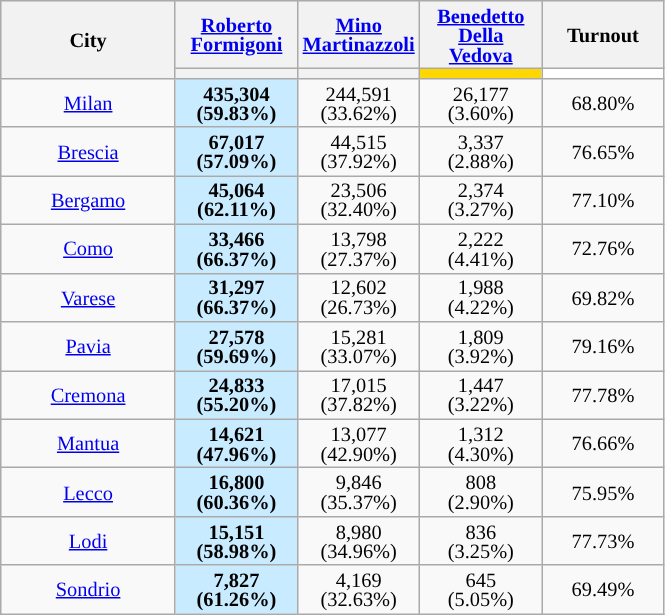<table class="wikitable" style="text-align:center;font-size:85%;line-height:13px">
<tr style="height:30px; background-color:#E9E9E9">
<th style="width:110px;" rowspan="2">City</th>
<th style="width:75px;"><a href='#'>Roberto Formigoni</a></th>
<th style="width:75px;"><a href='#'>Mino Martinazzoli</a></th>
<th style="width:75px;"><a href='#'>Benedetto Della Vedova</a></th>
<th style="width:75px;">Turnout</th>
</tr>
<tr>
<th style="background:"></th>
<th style="background:"></th>
<th style="background:gold;"></th>
<th style="background:white;"></th>
</tr>
<tr>
<td><a href='#'>Milan</a></td>
<td style="background:#C8EBFF"><strong>435,304 <br>(59.83%)</strong></td>
<td>244,591 <br>(33.62%)</td>
<td>26,177 <br>(3.60%)</td>
<td>68.80%</td>
</tr>
<tr>
<td><a href='#'>Brescia</a></td>
<td style="background:#C8EBFF"><strong>67,017 <br>(57.09%)</strong></td>
<td>44,515 <br>(37.92%)</td>
<td>3,337 <br>(2.88%)</td>
<td>76.65%</td>
</tr>
<tr>
<td><a href='#'>Bergamo</a></td>
<td style="background:#C8EBFF"><strong>45,064 <br>(62.11%)</strong></td>
<td>23,506 <br>(32.40%)</td>
<td>2,374 <br>(3.27%)</td>
<td>77.10%</td>
</tr>
<tr>
<td><a href='#'>Como</a></td>
<td style="background:#C8EBFF"><strong>33,466 <br>(66.37%)</strong></td>
<td>13,798 <br>(27.37%)</td>
<td>2,222 <br>(4.41%)</td>
<td>72.76%</td>
</tr>
<tr>
<td><a href='#'>Varese</a></td>
<td style="background:#C8EBFF"><strong>31,297 <br>(66.37%)</strong></td>
<td>12,602 <br>(26.73%)</td>
<td>1,988 <br>(4.22%)</td>
<td>69.82%</td>
</tr>
<tr>
<td><a href='#'>Pavia</a></td>
<td style="background:#C8EBFF"><strong>27,578 <br>(59.69%)</strong></td>
<td>15,281 <br>(33.07%)</td>
<td>1,809 <br>(3.92%)</td>
<td>79.16%</td>
</tr>
<tr>
<td><a href='#'>Cremona</a></td>
<td style="background:#C8EBFF"><strong>24,833 <br>(55.20%)</strong></td>
<td>17,015 <br>(37.82%)</td>
<td>1,447 <br>(3.22%)</td>
<td>77.78%</td>
</tr>
<tr>
<td><a href='#'>Mantua</a></td>
<td style="background:#C8EBFF"><strong>14,621 <br>(47.96%)</strong></td>
<td>13,077 <br>(42.90%)</td>
<td>1,312 <br>(4.30%)</td>
<td>76.66%</td>
</tr>
<tr>
<td><a href='#'>Lecco</a></td>
<td style="background:#C8EBFF"><strong>16,800 <br>(60.36%)</strong></td>
<td>9,846 <br>(35.37%)</td>
<td>808 <br>(2.90%)</td>
<td>75.95%</td>
</tr>
<tr>
<td><a href='#'>Lodi</a></td>
<td style="background:#C8EBFF"><strong>15,151 <br>(58.98%)</strong></td>
<td>8,980 <br>(34.96%)</td>
<td>836 <br>(3.25%)</td>
<td>77.73%</td>
</tr>
<tr>
<td><a href='#'>Sondrio</a></td>
<td style="background:#C8EBFF"><strong>7,827<br>(61.26%)</strong></td>
<td>4,169 <br>(32.63%)</td>
<td>645 <br>(5.05%)</td>
<td>69.49%</td>
</tr>
</table>
